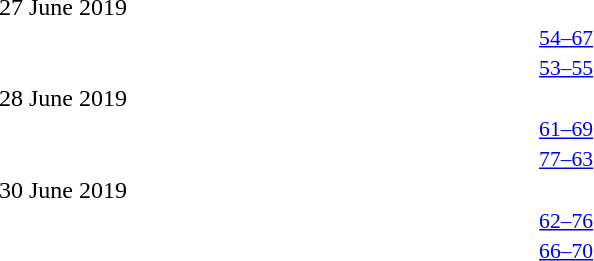<table style="width:100%;" cellspacing="1">
<tr>
<th width=25%></th>
<th width=2%></th>
<th width=6%></th>
<th width=2%></th>
<th width=25%></th>
</tr>
<tr>
<td>27 June 2019</td>
</tr>
<tr style=font-size:90%>
<td align=right></td>
<td></td>
<td align=center><a href='#'>54–67</a></td>
<td></td>
<td></td>
<td></td>
</tr>
<tr style=font-size:90%>
<td align=right></td>
<td></td>
<td align=center><a href='#'>53–55</a></td>
<td></td>
<td></td>
<td></td>
</tr>
<tr>
<td>28 June 2019</td>
</tr>
<tr style=font-size:90%>
<td align=right></td>
<td></td>
<td align=center><a href='#'>61–69</a></td>
<td></td>
<td></td>
<td></td>
</tr>
<tr style=font-size:90%>
<td align=right></td>
<td></td>
<td align=center><a href='#'>77–63</a></td>
<td></td>
<td></td>
<td></td>
</tr>
<tr>
<td>30 June 2019</td>
</tr>
<tr style=font-size:90%>
<td align=right></td>
<td></td>
<td align=center><a href='#'>62–76</a></td>
<td></td>
<td></td>
<td></td>
</tr>
<tr style=font-size:90%>
<td align=right></td>
<td></td>
<td align=center><a href='#'>66–70</a></td>
<td></td>
<td></td>
<td></td>
</tr>
</table>
